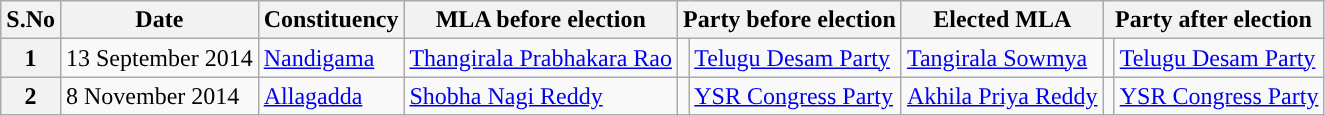<table class="wikitable sortable">
<tr>
<th>S.No</th>
<th>Date</th>
<th>Constituency</th>
<th>MLA before election</th>
<th colspan="2">Party before election</th>
<th>Elected MLA</th>
<th colspan="2">Party after election</th>
</tr>
<tr>
<th>1</th>
<td>13 September 2014</td>
<td><a href='#'>Nandigama</a></td>
<td><a href='#'>Thangirala Prabhakara Rao</a></td>
<td></td>
<td><a href='#'>Telugu Desam Party</a></td>
<td><a href='#'>Tangirala Sowmya</a></td>
<td></td>
<td><a href='#'>Telugu Desam Party</a></td>
</tr>
<tr>
<th>2</th>
<td>8 November 2014</td>
<td><a href='#'>Allagadda</a></td>
<td><a href='#'>Shobha Nagi Reddy</a></td>
<td></td>
<td><a href='#'>YSR Congress Party</a></td>
<td><a href='#'>Akhila Priya Reddy</a></td>
<td></td>
<td><a href='#'>YSR Congress Party</a></td>
</tr>
</table>
